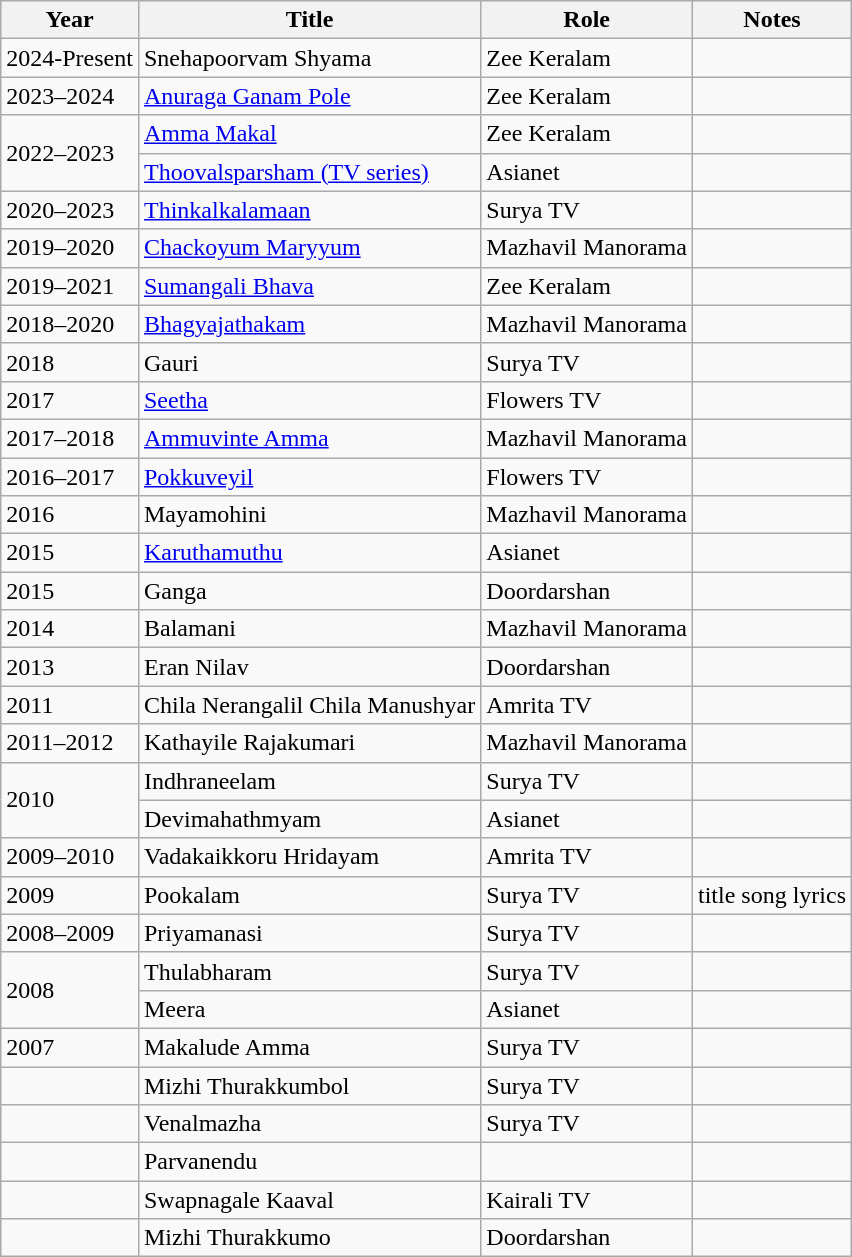<table class="wikitable sortable">
<tr>
<th>Year</th>
<th>Title</th>
<th>Role</th>
<th class="unsortable">Notes</th>
</tr>
<tr>
<td>2024-Present</td>
<td>Snehapoorvam Shyama</td>
<td>Zee Keralam</td>
<td></td>
</tr>
<tr>
<td>2023–2024</td>
<td><a href='#'>Anuraga Ganam Pole</a></td>
<td>Zee Keralam</td>
<td></td>
</tr>
<tr>
<td Rowspan=2>2022–2023</td>
<td><a href='#'>Amma Makal</a></td>
<td>Zee Keralam</td>
<td></td>
</tr>
<tr>
<td><a href='#'>Thoovalsparsham (TV series)</a></td>
<td>Asianet</td>
<td></td>
</tr>
<tr>
<td>2020–2023</td>
<td><a href='#'>Thinkalkalamaan</a></td>
<td>Surya TV</td>
<td></td>
</tr>
<tr>
<td>2019–2020</td>
<td><a href='#'>Chackoyum Maryyum</a></td>
<td>Mazhavil Manorama</td>
<td></td>
</tr>
<tr>
<td>2019–2021</td>
<td><a href='#'>Sumangali Bhava</a></td>
<td>Zee Keralam</td>
<td></td>
</tr>
<tr>
<td>2018–2020</td>
<td><a href='#'>Bhagyajathakam</a></td>
<td>Mazhavil Manorama</td>
<td></td>
</tr>
<tr>
<td>2018</td>
<td>Gauri</td>
<td>Surya TV</td>
<td></td>
</tr>
<tr>
<td>2017</td>
<td><a href='#'>Seetha</a></td>
<td>Flowers TV</td>
<td></td>
</tr>
<tr>
<td>2017–2018</td>
<td><a href='#'>Ammuvinte Amma</a></td>
<td>Mazhavil Manorama</td>
<td></td>
</tr>
<tr>
<td>2016–2017</td>
<td><a href='#'>Pokkuveyil</a></td>
<td>Flowers TV</td>
<td></td>
</tr>
<tr>
<td>2016</td>
<td>Mayamohini</td>
<td>Mazhavil Manorama</td>
<td></td>
</tr>
<tr>
<td>2015</td>
<td><a href='#'>Karuthamuthu</a></td>
<td>Asianet</td>
<td></td>
</tr>
<tr>
<td>2015</td>
<td>Ganga</td>
<td>Doordarshan</td>
<td></td>
</tr>
<tr>
<td>2014</td>
<td>Balamani</td>
<td>Mazhavil Manorama</td>
<td></td>
</tr>
<tr>
<td>2013</td>
<td>Eran Nilav</td>
<td>Doordarshan</td>
<td></td>
</tr>
<tr>
<td>2011</td>
<td>Chila Nerangalil Chila Manushyar</td>
<td>Amrita TV</td>
<td></td>
</tr>
<tr>
<td>2011–2012</td>
<td>Kathayile Rajakumari</td>
<td>Mazhavil Manorama</td>
<td></td>
</tr>
<tr>
<td Rowspan=2>2010</td>
<td>Indhraneelam</td>
<td>Surya TV</td>
<td></td>
</tr>
<tr>
<td>Devimahathmyam</td>
<td>Asianet</td>
<td></td>
</tr>
<tr>
<td>2009–2010</td>
<td>Vadakaikkoru Hridayam</td>
<td>Amrita TV</td>
<td></td>
</tr>
<tr>
<td>2009</td>
<td>Pookalam</td>
<td>Surya TV</td>
<td>title song lyrics</td>
</tr>
<tr>
<td>2008–2009</td>
<td>Priyamanasi</td>
<td>Surya TV</td>
<td></td>
</tr>
<tr>
<td Rowspan=2>2008</td>
<td>Thulabharam</td>
<td>Surya TV</td>
<td></td>
</tr>
<tr>
<td>Meera</td>
<td>Asianet</td>
<td></td>
</tr>
<tr>
<td>2007</td>
<td>Makalude Amma</td>
<td>Surya TV</td>
<td></td>
</tr>
<tr>
<td></td>
<td>Mizhi Thurakkumbol</td>
<td>Surya TV</td>
<td></td>
</tr>
<tr>
<td></td>
<td>Venalmazha</td>
<td>Surya TV</td>
<td></td>
</tr>
<tr>
<td></td>
<td>Parvanendu</td>
<td></td>
<td></td>
</tr>
<tr>
<td></td>
<td>Swapnagale Kaaval</td>
<td>Kairali TV</td>
<td></td>
</tr>
<tr>
<td></td>
<td>Mizhi Thurakkumo</td>
<td>Doordarshan</td>
<td></td>
</tr>
</table>
